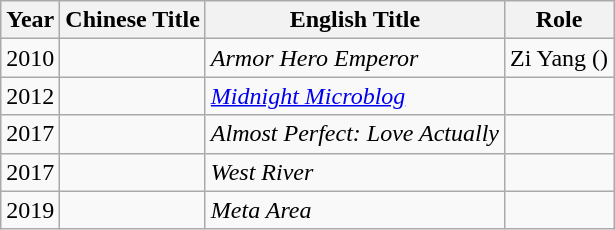<table class="wikitable">
<tr>
<th>Year</th>
<th>Chinese Title</th>
<th>English Title</th>
<th>Role</th>
</tr>
<tr>
<td>2010</td>
<td></td>
<td><em>Armor Hero Emperor</em></td>
<td>Zi Yang ()</td>
</tr>
<tr>
<td>2012</td>
<td></td>
<td><em><a href='#'>Midnight Microblog</a></em></td>
<td></td>
</tr>
<tr>
<td>2017</td>
<td></td>
<td><em>Almost Perfect: Love Actually</em></td>
<td></td>
</tr>
<tr>
<td>2017</td>
<td></td>
<td><em>West River</em></td>
<td></td>
</tr>
<tr>
<td>2019</td>
<td></td>
<td><em>Meta Area</em></td>
<td></td>
</tr>
</table>
